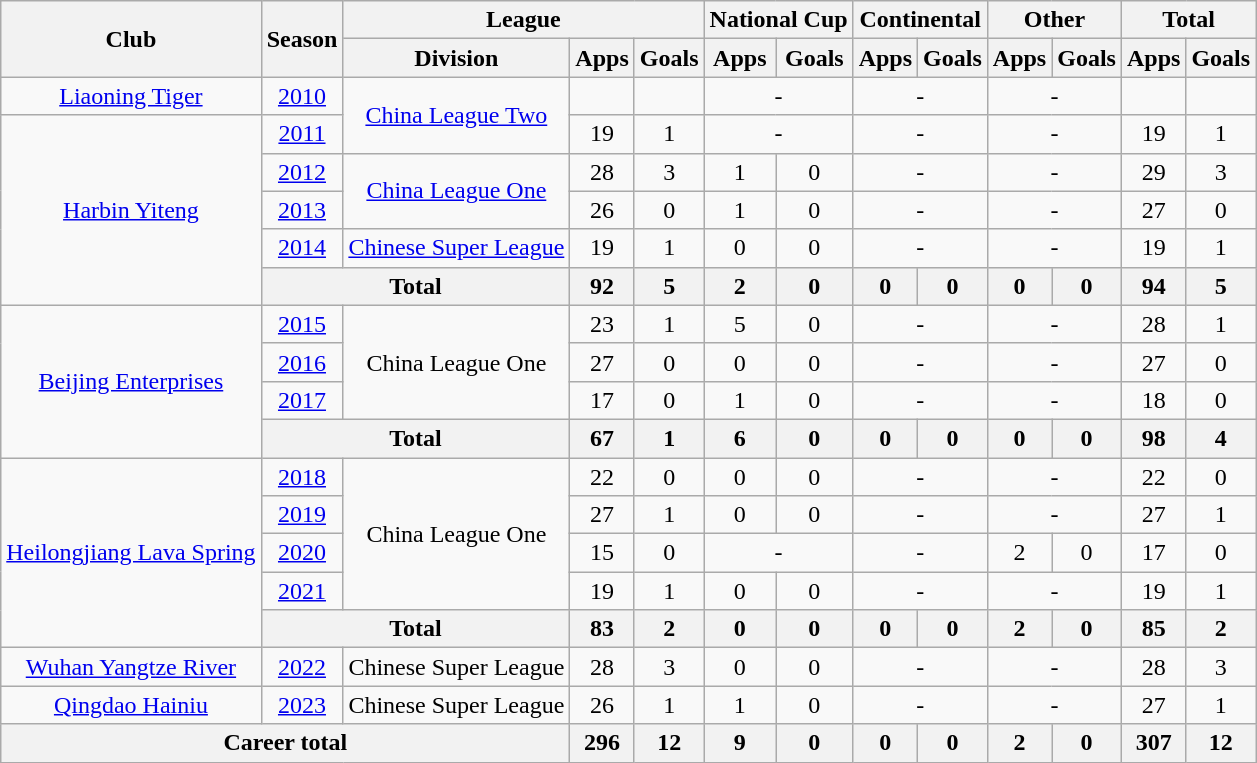<table class="wikitable" style="text-align: center">
<tr>
<th rowspan="2">Club</th>
<th rowspan="2">Season</th>
<th colspan="3">League</th>
<th colspan="2">National Cup</th>
<th colspan="2">Continental</th>
<th colspan="2">Other</th>
<th colspan="2">Total</th>
</tr>
<tr>
<th>Division</th>
<th>Apps</th>
<th>Goals</th>
<th>Apps</th>
<th>Goals</th>
<th>Apps</th>
<th>Goals</th>
<th>Apps</th>
<th>Goals</th>
<th>Apps</th>
<th>Goals</th>
</tr>
<tr>
<td><a href='#'>Liaoning Tiger</a></td>
<td><a href='#'>2010</a></td>
<td rowspan="2"><a href='#'>China League Two</a></td>
<td></td>
<td></td>
<td colspan="2">-</td>
<td colspan="2">-</td>
<td colspan="2">-</td>
<td></td>
<td></td>
</tr>
<tr>
<td rowspan=5><a href='#'>Harbin Yiteng</a></td>
<td><a href='#'>2011</a></td>
<td>19</td>
<td>1</td>
<td colspan="2">-</td>
<td colspan="2">-</td>
<td colspan="2">-</td>
<td>19</td>
<td>1</td>
</tr>
<tr>
<td><a href='#'>2012</a></td>
<td rowspan="2"><a href='#'>China League One</a></td>
<td>28</td>
<td>3</td>
<td>1</td>
<td>0</td>
<td colspan="2">-</td>
<td colspan="2">-</td>
<td>29</td>
<td>3</td>
</tr>
<tr>
<td><a href='#'>2013</a></td>
<td>26</td>
<td>0</td>
<td>1</td>
<td>0</td>
<td colspan="2">-</td>
<td colspan="2">-</td>
<td>27</td>
<td>0</td>
</tr>
<tr>
<td><a href='#'>2014</a></td>
<td><a href='#'>Chinese Super League</a></td>
<td>19</td>
<td>1</td>
<td>0</td>
<td>0</td>
<td colspan="2">-</td>
<td colspan="2">-</td>
<td>19</td>
<td>1</td>
</tr>
<tr>
<th colspan=2>Total</th>
<th>92</th>
<th>5</th>
<th>2</th>
<th>0</th>
<th>0</th>
<th>0</th>
<th>0</th>
<th>0</th>
<th>94</th>
<th>5</th>
</tr>
<tr>
<td rowspan=4><a href='#'>Beijing Enterprises</a></td>
<td><a href='#'>2015</a></td>
<td rowspan=3>China League One</td>
<td>23</td>
<td>1</td>
<td>5</td>
<td>0</td>
<td colspan="2">-</td>
<td colspan="2">-</td>
<td>28</td>
<td>1</td>
</tr>
<tr>
<td><a href='#'>2016</a></td>
<td>27</td>
<td>0</td>
<td>0</td>
<td>0</td>
<td colspan="2">-</td>
<td colspan="2">-</td>
<td>27</td>
<td>0</td>
</tr>
<tr>
<td><a href='#'>2017</a></td>
<td>17</td>
<td>0</td>
<td>1</td>
<td>0</td>
<td colspan="2">-</td>
<td colspan="2">-</td>
<td>18</td>
<td>0</td>
</tr>
<tr>
<th colspan=2>Total</th>
<th>67</th>
<th>1</th>
<th>6</th>
<th>0</th>
<th>0</th>
<th>0</th>
<th>0</th>
<th>0</th>
<th>98</th>
<th>4</th>
</tr>
<tr>
<td rowspan=5><a href='#'>Heilongjiang Lava Spring</a></td>
<td><a href='#'>2018</a></td>
<td rowspan=4>China League One</td>
<td>22</td>
<td>0</td>
<td>0</td>
<td>0</td>
<td colspan="2">-</td>
<td colspan="2">-</td>
<td>22</td>
<td>0</td>
</tr>
<tr>
<td><a href='#'>2019</a></td>
<td>27</td>
<td>1</td>
<td>0</td>
<td>0</td>
<td colspan="2">-</td>
<td colspan="2">-</td>
<td>27</td>
<td>1</td>
</tr>
<tr>
<td><a href='#'>2020</a></td>
<td>15</td>
<td>0</td>
<td colspan="2">-</td>
<td colspan="2">-</td>
<td>2</td>
<td>0</td>
<td>17</td>
<td>0</td>
</tr>
<tr>
<td><a href='#'>2021</a></td>
<td>19</td>
<td>1</td>
<td>0</td>
<td>0</td>
<td colspan="2">-</td>
<td colspan="2">-</td>
<td>19</td>
<td>1</td>
</tr>
<tr>
<th colspan=2>Total</th>
<th>83</th>
<th>2</th>
<th>0</th>
<th>0</th>
<th>0</th>
<th>0</th>
<th>2</th>
<th>0</th>
<th>85</th>
<th>2</th>
</tr>
<tr>
<td><a href='#'>Wuhan Yangtze River</a></td>
<td><a href='#'>2022</a></td>
<td>Chinese Super League</td>
<td>28</td>
<td>3</td>
<td>0</td>
<td>0</td>
<td colspan="2">-</td>
<td colspan="2">-</td>
<td>28</td>
<td>3</td>
</tr>
<tr>
<td><a href='#'>Qingdao Hainiu</a></td>
<td><a href='#'>2023</a></td>
<td>Chinese Super League</td>
<td>26</td>
<td>1</td>
<td>1</td>
<td>0</td>
<td colspan="2">-</td>
<td colspan="2">-</td>
<td>27</td>
<td>1</td>
</tr>
<tr>
<th colspan=3>Career total</th>
<th>296</th>
<th>12</th>
<th>9</th>
<th>0</th>
<th>0</th>
<th>0</th>
<th>2</th>
<th>0</th>
<th>307</th>
<th>12</th>
</tr>
</table>
